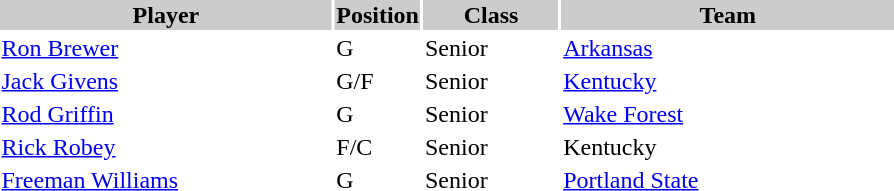<table style="width:600px" "border:'1' 'solid' 'gray'">
<tr>
<th style="background:#CCCCCC;width:40%">Player</th>
<th style="background:#CCCCCC;width:4%">Position</th>
<th style="background:#CCCCCC;width:16%">Class</th>
<th style="background:#CCCCCC;width:40%">Team</th>
</tr>
<tr>
<td><a href='#'>Ron Brewer</a></td>
<td>G</td>
<td>Senior</td>
<td><a href='#'>Arkansas</a></td>
</tr>
<tr>
<td><a href='#'>Jack Givens</a></td>
<td>G/F</td>
<td>Senior</td>
<td><a href='#'>Kentucky</a></td>
</tr>
<tr>
<td><a href='#'>Rod Griffin</a></td>
<td>G</td>
<td>Senior</td>
<td><a href='#'>Wake Forest</a></td>
</tr>
<tr>
<td><a href='#'>Rick Robey</a></td>
<td>F/C</td>
<td>Senior</td>
<td>Kentucky</td>
</tr>
<tr>
<td><a href='#'>Freeman Williams</a></td>
<td>G</td>
<td>Senior</td>
<td><a href='#'>Portland State</a></td>
</tr>
</table>
